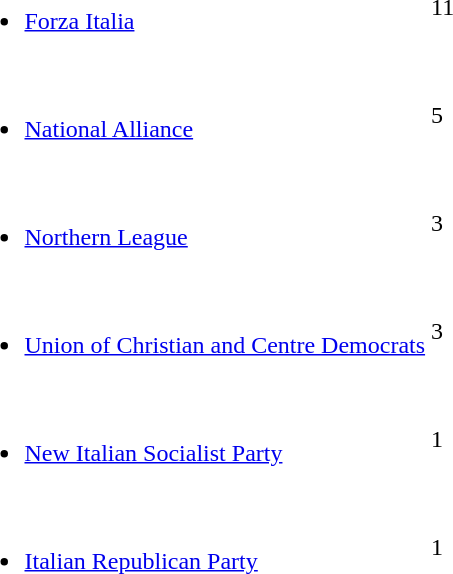<table>
<tr>
<td><br><ul><li><a href='#'>Forza Italia</a></li></ul></td>
<td><div>11</div></td>
</tr>
<tr>
<td><br><ul><li><a href='#'>National Alliance</a></li></ul></td>
<td><div>5</div></td>
</tr>
<tr>
<td><br><ul><li><a href='#'>Northern League</a></li></ul></td>
<td><div>3</div></td>
</tr>
<tr>
<td><br><ul><li><a href='#'>Union of Christian and Centre Democrats</a></li></ul></td>
<td><div>3</div></td>
</tr>
<tr>
<td><br><ul><li><a href='#'>New Italian Socialist Party</a></li></ul></td>
<td><div>1</div></td>
</tr>
<tr>
<td><br><ul><li><a href='#'>Italian Republican Party</a></li></ul></td>
<td><div>1</div></td>
</tr>
</table>
